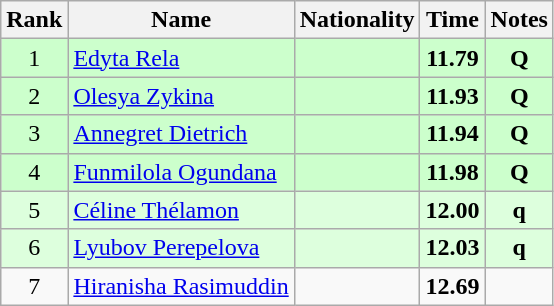<table class="wikitable sortable" style="text-align:center">
<tr>
<th>Rank</th>
<th>Name</th>
<th>Nationality</th>
<th>Time</th>
<th>Notes</th>
</tr>
<tr bgcolor=ccffcc>
<td>1</td>
<td align=left><a href='#'>Edyta Rela</a></td>
<td align=left></td>
<td><strong>11.79</strong></td>
<td><strong>Q</strong></td>
</tr>
<tr bgcolor=ccffcc>
<td>2</td>
<td align=left><a href='#'>Olesya Zykina</a></td>
<td align=left></td>
<td><strong>11.93</strong></td>
<td><strong>Q</strong></td>
</tr>
<tr bgcolor=ccffcc>
<td>3</td>
<td align=left><a href='#'>Annegret Dietrich</a></td>
<td align=left></td>
<td><strong>11.94</strong></td>
<td><strong>Q</strong></td>
</tr>
<tr bgcolor=ccffcc>
<td>4</td>
<td align=left><a href='#'>Funmilola Ogundana</a></td>
<td align=left></td>
<td><strong>11.98</strong></td>
<td><strong>Q</strong></td>
</tr>
<tr bgcolor=ddffdd>
<td>5</td>
<td align=left><a href='#'>Céline Thélamon</a></td>
<td align=left></td>
<td><strong>12.00</strong></td>
<td><strong>q</strong></td>
</tr>
<tr bgcolor=ddffdd>
<td>6</td>
<td align=left><a href='#'>Lyubov Perepelova</a></td>
<td align=left></td>
<td><strong>12.03</strong></td>
<td><strong>q</strong></td>
</tr>
<tr>
<td>7</td>
<td align=left><a href='#'>Hiranisha Rasimuddin</a></td>
<td align=left></td>
<td><strong>12.69</strong></td>
<td></td>
</tr>
</table>
